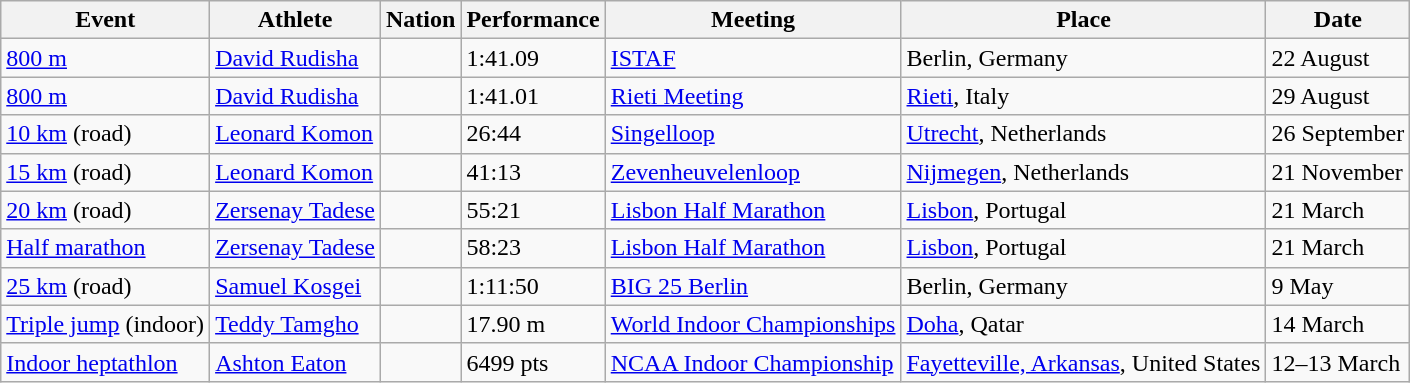<table class="wikitable" border="1">
<tr>
<th>Event</th>
<th>Athlete</th>
<th>Nation</th>
<th>Performance</th>
<th>Meeting</th>
<th>Place</th>
<th>Date</th>
</tr>
<tr>
<td><a href='#'>800 m</a></td>
<td><a href='#'>David Rudisha</a></td>
<td></td>
<td>1:41.09</td>
<td><a href='#'>ISTAF</a></td>
<td> Berlin, Germany</td>
<td>22 August</td>
</tr>
<tr>
<td><a href='#'>800 m</a></td>
<td><a href='#'>David Rudisha</a></td>
<td></td>
<td>1:41.01</td>
<td><a href='#'>Rieti Meeting</a></td>
<td> <a href='#'>Rieti</a>, Italy</td>
<td>29 August</td>
</tr>
<tr>
<td><a href='#'>10 km</a> (road)</td>
<td><a href='#'>Leonard Komon</a></td>
<td></td>
<td>26:44</td>
<td><a href='#'>Singelloop</a></td>
<td> <a href='#'>Utrecht</a>, Netherlands</td>
<td>26 September</td>
</tr>
<tr>
<td><a href='#'>15 km</a> (road)</td>
<td><a href='#'>Leonard Komon</a></td>
<td></td>
<td>41:13</td>
<td><a href='#'>Zevenheuvelenloop</a></td>
<td> <a href='#'>Nijmegen</a>, Netherlands</td>
<td>21 November</td>
</tr>
<tr>
<td><a href='#'>20 km</a> (road)</td>
<td><a href='#'>Zersenay Tadese</a></td>
<td></td>
<td>55:21</td>
<td><a href='#'>Lisbon Half Marathon</a></td>
<td> <a href='#'>Lisbon</a>, Portugal</td>
<td>21 March</td>
</tr>
<tr>
<td><a href='#'>Half marathon</a></td>
<td><a href='#'>Zersenay Tadese</a></td>
<td></td>
<td>58:23</td>
<td><a href='#'>Lisbon Half Marathon</a></td>
<td> <a href='#'>Lisbon</a>, Portugal</td>
<td>21 March</td>
</tr>
<tr>
<td><a href='#'>25 km</a> (road)</td>
<td><a href='#'>Samuel Kosgei</a></td>
<td></td>
<td>1:11:50</td>
<td><a href='#'>BIG 25 Berlin</a></td>
<td> Berlin, Germany</td>
<td>9 May</td>
</tr>
<tr>
<td><a href='#'>Triple jump</a> (indoor)</td>
<td><a href='#'>Teddy Tamgho</a></td>
<td></td>
<td>17.90 m</td>
<td><a href='#'>World Indoor Championships</a></td>
<td> <a href='#'>Doha</a>, Qatar</td>
<td>14 March</td>
</tr>
<tr>
<td><a href='#'>Indoor heptathlon</a></td>
<td><a href='#'>Ashton Eaton</a></td>
<td></td>
<td>6499 pts</td>
<td><a href='#'>NCAA Indoor Championship</a></td>
<td> <a href='#'>Fayetteville, Arkansas</a>, United States</td>
<td>12–13 March</td>
</tr>
</table>
